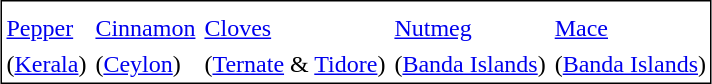<table cellpadding=3 cellspacing=0 style="margin:5px; border:1px solid;"  style="text-align: center">
<tr>
<td></td>
<td></td>
<td></td>
<td></td>
<td></td>
</tr>
<tr>
<td><a href='#'>Pepper</a></td>
<td><a href='#'>Cinnamon</a></td>
<td><a href='#'>Cloves</a></td>
<td><a href='#'>Nutmeg</a></td>
<td><a href='#'>Mace</a></td>
</tr>
<tr>
<td>(<a href='#'>Kerala</a>)</td>
<td>(<a href='#'>Ceylon</a>)</td>
<td>(<a href='#'>Ternate</a> & <a href='#'>Tidore</a>)</td>
<td>(<a href='#'>Banda Islands</a>)</td>
<td>(<a href='#'>Banda Islands</a>)</td>
</tr>
</table>
